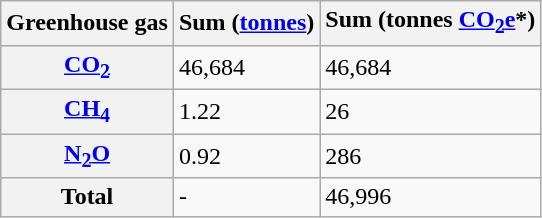<table class="wikitable">
<tr>
<th scope="col">Greenhouse gas</th>
<th scope="col">Sum (<a href='#'>tonnes</a>)</th>
<th scope="col">Sum (tonnes <a href='#'>CO<sub>2</sub>e</a>*)</th>
</tr>
<tr>
<th scope="row"><a href='#'>CO<sub>2</sub></a></th>
<td>46,684</td>
<td>46,684</td>
</tr>
<tr>
<th scope="row"><a href='#'>CH<sub>4</sub></a></th>
<td>1.22</td>
<td>26</td>
</tr>
<tr>
<th scope="row"><a href='#'>N<sub>2</sub>O</a></th>
<td>0.92</td>
<td>286</td>
</tr>
<tr>
<th scope="row">Total</th>
<td>-</td>
<td>46,996</td>
</tr>
</table>
